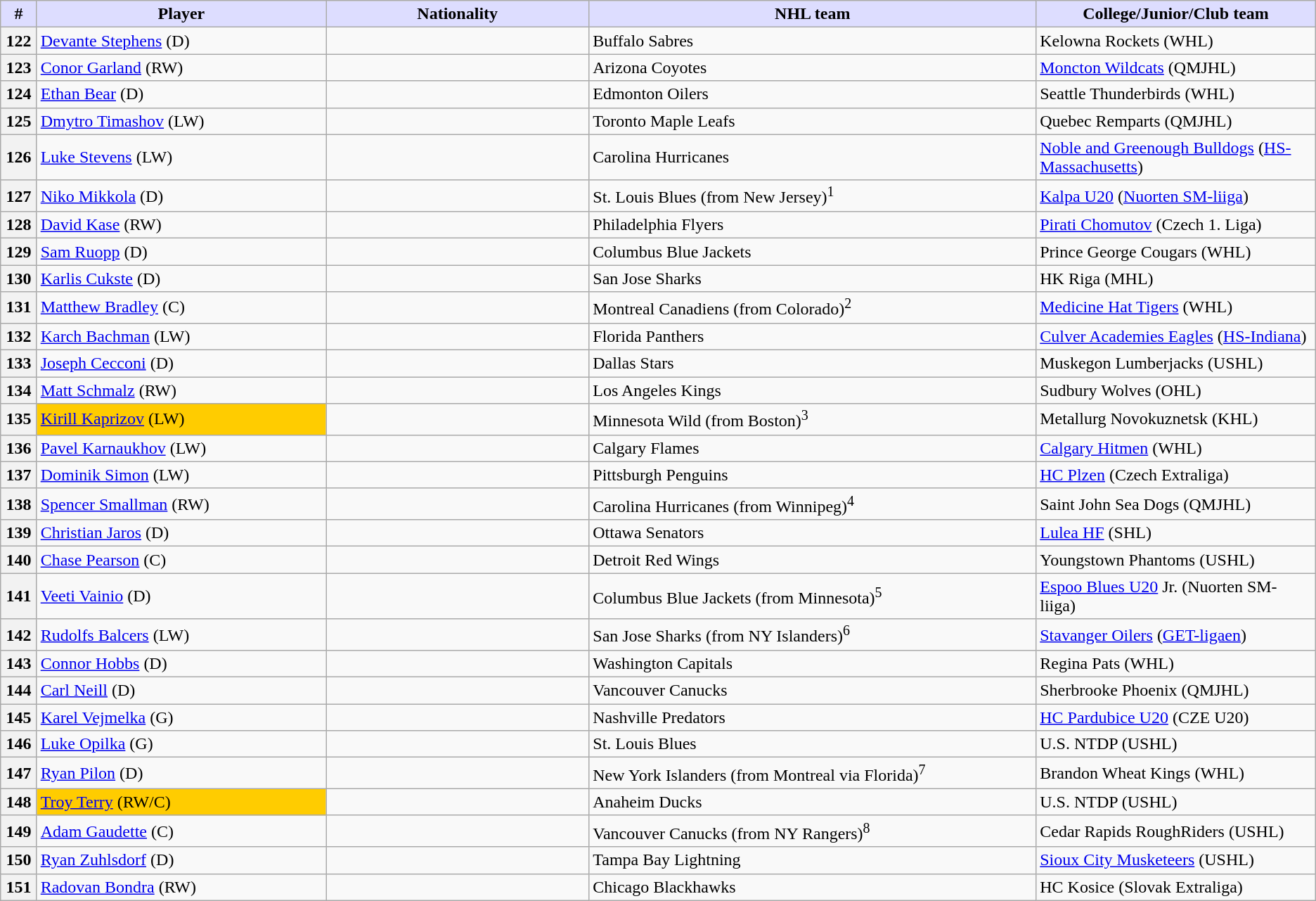<table class="wikitable">
<tr>
<th style="background:#ddf; width:2.75%;">#</th>
<th style="background:#ddf; width:22.0%;">Player</th>
<th style="background:#ddf; width:20.0%;">Nationality</th>
<th style="background:#ddf; width:34.0%;">NHL team</th>
<th style="background:#ddf; width:100.0%;">College/Junior/Club team</th>
</tr>
<tr>
<th>122</th>
<td><a href='#'>Devante Stephens</a> (D)</td>
<td></td>
<td>Buffalo Sabres</td>
<td>Kelowna Rockets (WHL)</td>
</tr>
<tr>
<th>123</th>
<td><a href='#'>Conor Garland</a> (RW)</td>
<td></td>
<td>Arizona Coyotes</td>
<td><a href='#'>Moncton Wildcats</a> (QMJHL)</td>
</tr>
<tr>
<th>124</th>
<td><a href='#'>Ethan Bear</a> (D)</td>
<td></td>
<td>Edmonton Oilers</td>
<td>Seattle Thunderbirds (WHL)</td>
</tr>
<tr>
<th>125</th>
<td><a href='#'>Dmytro Timashov</a> (LW)</td>
<td></td>
<td>Toronto Maple Leafs</td>
<td>Quebec Remparts (QMJHL)</td>
</tr>
<tr>
<th>126</th>
<td><a href='#'>Luke Stevens</a> (LW)</td>
<td></td>
<td>Carolina Hurricanes</td>
<td><a href='#'>Noble and Greenough Bulldogs</a> (<a href='#'>HS-Massachusetts</a>)</td>
</tr>
<tr>
<th>127</th>
<td><a href='#'>Niko Mikkola</a> (D)</td>
<td></td>
<td>St. Louis Blues (from New Jersey)<sup>1</sup></td>
<td><a href='#'>Kalpa U20</a> (<a href='#'>Nuorten SM-liiga</a>)</td>
</tr>
<tr>
<th>128</th>
<td><a href='#'>David Kase</a> (RW)</td>
<td></td>
<td>Philadelphia Flyers</td>
<td><a href='#'>Pirati Chomutov</a> (Czech 1. Liga)</td>
</tr>
<tr>
<th>129</th>
<td><a href='#'>Sam Ruopp</a> (D)</td>
<td></td>
<td>Columbus Blue Jackets</td>
<td>Prince George Cougars (WHL)</td>
</tr>
<tr>
<th>130</th>
<td><a href='#'>Karlis Cukste</a> (D)</td>
<td></td>
<td>San Jose Sharks</td>
<td>HK Riga (MHL)</td>
</tr>
<tr>
<th>131</th>
<td><a href='#'>Matthew Bradley</a> (C)</td>
<td></td>
<td>Montreal Canadiens (from Colorado)<sup>2</sup></td>
<td><a href='#'>Medicine Hat Tigers</a> (WHL)</td>
</tr>
<tr>
<th>132</th>
<td><a href='#'>Karch Bachman</a> (LW)</td>
<td></td>
<td>Florida Panthers</td>
<td><a href='#'>Culver Academies Eagles</a> (<a href='#'>HS-Indiana</a>)</td>
</tr>
<tr>
<th>133</th>
<td><a href='#'>Joseph Cecconi</a> (D)</td>
<td></td>
<td>Dallas Stars</td>
<td>Muskegon Lumberjacks (USHL)</td>
</tr>
<tr>
<th>134</th>
<td><a href='#'>Matt Schmalz</a> (RW)</td>
<td></td>
<td>Los Angeles Kings</td>
<td>Sudbury Wolves (OHL)</td>
</tr>
<tr>
<th>135</th>
<td bgcolor="#FFCC00"><a href='#'>Kirill Kaprizov</a> (LW)</td>
<td></td>
<td>Minnesota Wild (from Boston)<sup>3</sup></td>
<td>Metallurg Novokuznetsk (KHL)</td>
</tr>
<tr>
<th>136</th>
<td><a href='#'>Pavel Karnaukhov</a> (LW)</td>
<td></td>
<td>Calgary Flames</td>
<td><a href='#'>Calgary Hitmen</a> (WHL)</td>
</tr>
<tr>
<th>137</th>
<td><a href='#'>Dominik Simon</a> (LW)</td>
<td></td>
<td>Pittsburgh Penguins</td>
<td><a href='#'>HC Plzen</a> (Czech Extraliga)</td>
</tr>
<tr>
<th>138</th>
<td><a href='#'>Spencer Smallman</a> (RW)</td>
<td></td>
<td>Carolina Hurricanes (from Winnipeg)<sup>4</sup></td>
<td>Saint John Sea Dogs (QMJHL)</td>
</tr>
<tr>
<th>139</th>
<td><a href='#'>Christian Jaros</a> (D)</td>
<td></td>
<td>Ottawa Senators</td>
<td><a href='#'>Lulea HF</a> (SHL)</td>
</tr>
<tr>
<th>140</th>
<td><a href='#'>Chase Pearson</a> (C)</td>
<td></td>
<td>Detroit Red Wings</td>
<td>Youngstown Phantoms (USHL)</td>
</tr>
<tr>
<th>141</th>
<td><a href='#'>Veeti Vainio</a> (D)</td>
<td></td>
<td>Columbus Blue Jackets (from Minnesota)<sup>5</sup></td>
<td><a href='#'>Espoo Blues U20</a> Jr. (Nuorten SM-liiga)</td>
</tr>
<tr>
<th>142</th>
<td><a href='#'>Rudolfs Balcers</a> (LW)</td>
<td></td>
<td>San Jose Sharks (from NY Islanders)<sup>6</sup></td>
<td><a href='#'>Stavanger Oilers</a> (<a href='#'>GET-ligaen</a>)</td>
</tr>
<tr>
<th>143</th>
<td><a href='#'>Connor Hobbs</a> (D)</td>
<td></td>
<td>Washington Capitals</td>
<td>Regina Pats (WHL)</td>
</tr>
<tr>
<th>144</th>
<td><a href='#'>Carl Neill</a> (D)</td>
<td></td>
<td>Vancouver Canucks</td>
<td>Sherbrooke Phoenix (QMJHL)</td>
</tr>
<tr>
<th>145</th>
<td><a href='#'>Karel Vejmelka</a> (G)</td>
<td></td>
<td>Nashville Predators</td>
<td><a href='#'>HC Pardubice U20</a> (CZE U20)</td>
</tr>
<tr>
<th>146</th>
<td><a href='#'>Luke Opilka</a> (G)</td>
<td></td>
<td>St. Louis Blues</td>
<td>U.S. NTDP (USHL)</td>
</tr>
<tr>
<th>147</th>
<td><a href='#'>Ryan Pilon</a> (D)</td>
<td></td>
<td>New York Islanders (from Montreal via Florida)<sup>7</sup></td>
<td>Brandon Wheat Kings (WHL)</td>
</tr>
<tr>
<th>148</th>
<td bgcolor="#FFCC00"><a href='#'>Troy Terry</a> (RW/C)</td>
<td></td>
<td>Anaheim Ducks</td>
<td>U.S. NTDP (USHL)</td>
</tr>
<tr>
<th>149</th>
<td><a href='#'>Adam Gaudette</a> (C)</td>
<td></td>
<td>Vancouver Canucks (from NY Rangers)<sup>8</sup></td>
<td>Cedar Rapids RoughRiders (USHL)</td>
</tr>
<tr>
<th>150</th>
<td><a href='#'>Ryan Zuhlsdorf</a> (D)</td>
<td></td>
<td>Tampa Bay Lightning</td>
<td><a href='#'>Sioux City Musketeers</a> (USHL)</td>
</tr>
<tr>
<th>151</th>
<td><a href='#'>Radovan Bondra</a> (RW)</td>
<td></td>
<td>Chicago Blackhawks</td>
<td>HC Kosice (Slovak Extraliga)</td>
</tr>
</table>
